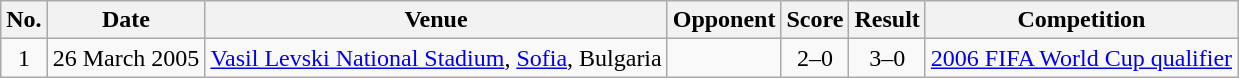<table class="wikitable sortable">
<tr>
<th scope="col">No.</th>
<th scope="col">Date</th>
<th scope="col">Venue</th>
<th scope="col">Opponent</th>
<th scope="col">Score</th>
<th scope="col">Result</th>
<th scope="col">Competition</th>
</tr>
<tr>
<td align="center">1</td>
<td>26 March 2005</td>
<td><a href='#'>Vasil Levski National Stadium</a>, <a href='#'>Sofia</a>, Bulgaria</td>
<td></td>
<td align="center">2–0</td>
<td align="center">3–0</td>
<td><a href='#'>2006 FIFA World Cup qualifier</a></td>
</tr>
</table>
